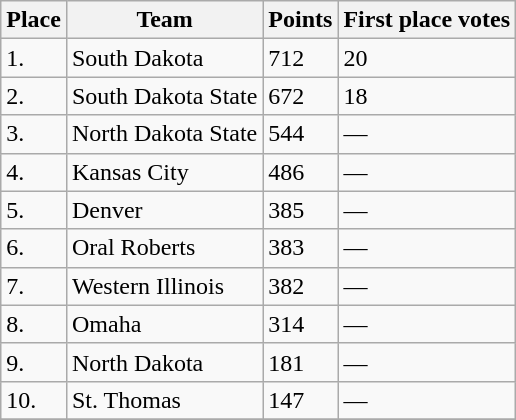<table class="wikitable">
<tr>
<th>Place</th>
<th>Team</th>
<th>Points</th>
<th>First place votes</th>
</tr>
<tr>
<td>1.</td>
<td ! style=>South Dakota</td>
<td>712</td>
<td>20</td>
</tr>
<tr>
<td>2.</td>
<td ! style=>South Dakota State</td>
<td>672</td>
<td>18</td>
</tr>
<tr>
<td>3.</td>
<td ! style=>North Dakota State</td>
<td>544</td>
<td>―</td>
</tr>
<tr>
<td>4.</td>
<td ! style=>Kansas City</td>
<td>486</td>
<td>―</td>
</tr>
<tr>
<td>5.</td>
<td ! style=>Denver</td>
<td>385</td>
<td>―</td>
</tr>
<tr>
<td>6.</td>
<td ! style=>Oral Roberts</td>
<td>383</td>
<td>―</td>
</tr>
<tr>
<td>7.</td>
<td ! style=>Western Illinois</td>
<td>382</td>
<td>―</td>
</tr>
<tr>
<td>8.</td>
<td ! style=>Omaha</td>
<td>314</td>
<td>―</td>
</tr>
<tr>
<td>9.</td>
<td ! style=>North Dakota</td>
<td>181</td>
<td>―</td>
</tr>
<tr>
<td>10.</td>
<td ! style=>St. Thomas</td>
<td>147</td>
<td>―</td>
</tr>
<tr>
</tr>
</table>
